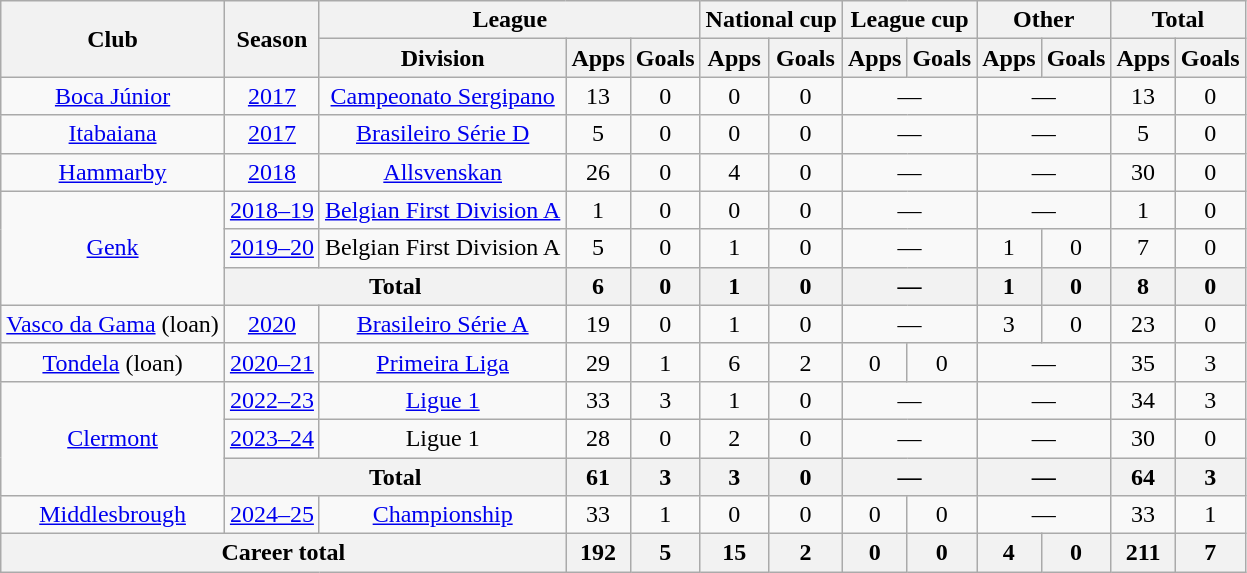<table class="wikitable" style="text-align:center">
<tr>
<th rowspan="2">Club</th>
<th rowspan="2">Season</th>
<th colspan="3">League</th>
<th colspan="2">National cup</th>
<th colspan="2">League cup</th>
<th colspan="2">Other</th>
<th colspan="2">Total</th>
</tr>
<tr>
<th>Division</th>
<th>Apps</th>
<th>Goals</th>
<th>Apps</th>
<th>Goals</th>
<th>Apps</th>
<th>Goals</th>
<th>Apps</th>
<th>Goals</th>
<th>Apps</th>
<th>Goals</th>
</tr>
<tr>
<td><a href='#'>Boca Júnior</a></td>
<td><a href='#'>2017</a></td>
<td><a href='#'>Campeonato Sergipano</a></td>
<td>13</td>
<td>0</td>
<td>0</td>
<td>0</td>
<td colspan="2">—</td>
<td colspan="2">—</td>
<td>13</td>
<td>0</td>
</tr>
<tr>
<td><a href='#'>Itabaiana</a></td>
<td><a href='#'>2017</a></td>
<td><a href='#'>Brasileiro Série D</a></td>
<td>5</td>
<td>0</td>
<td>0</td>
<td>0</td>
<td colspan="2">—</td>
<td colspan="2">—</td>
<td>5</td>
<td>0</td>
</tr>
<tr>
<td><a href='#'>Hammarby</a></td>
<td><a href='#'>2018</a></td>
<td><a href='#'>Allsvenskan</a></td>
<td>26</td>
<td>0</td>
<td>4</td>
<td>0</td>
<td colspan="2">—</td>
<td colspan="2">—</td>
<td>30</td>
<td>0</td>
</tr>
<tr>
<td rowspan=3><a href='#'>Genk</a></td>
<td><a href='#'>2018–19</a></td>
<td><a href='#'>Belgian First Division A</a></td>
<td>1</td>
<td>0</td>
<td>0</td>
<td>0</td>
<td colspan="2">—</td>
<td colspan="2">—</td>
<td>1</td>
<td>0</td>
</tr>
<tr>
<td><a href='#'>2019–20</a></td>
<td>Belgian First Division A</td>
<td>5</td>
<td>0</td>
<td>1</td>
<td>0</td>
<td colspan="2">—</td>
<td>1</td>
<td>0</td>
<td>7</td>
<td>0</td>
</tr>
<tr>
<th colspan=2>Total</th>
<th>6</th>
<th>0</th>
<th>1</th>
<th>0</th>
<th colspan="2">—</th>
<th>1</th>
<th>0</th>
<th>8</th>
<th>0</th>
</tr>
<tr>
<td><a href='#'>Vasco da Gama</a> (loan)</td>
<td><a href='#'>2020</a></td>
<td><a href='#'>Brasileiro Série A</a></td>
<td>19</td>
<td>0</td>
<td>1</td>
<td>0</td>
<td colspan="2">—</td>
<td>3</td>
<td>0</td>
<td>23</td>
<td>0</td>
</tr>
<tr>
<td><a href='#'>Tondela</a> (loan)</td>
<td><a href='#'>2020–21</a></td>
<td><a href='#'>Primeira Liga</a></td>
<td>29</td>
<td>1</td>
<td>6</td>
<td>2</td>
<td>0</td>
<td>0</td>
<td colspan="2">—</td>
<td>35</td>
<td>3</td>
</tr>
<tr>
<td rowspan=3><a href='#'>Clermont</a></td>
<td><a href='#'>2022–23</a></td>
<td><a href='#'>Ligue 1</a></td>
<td>33</td>
<td>3</td>
<td>1</td>
<td>0</td>
<td colspan="2">—</td>
<td colspan="2">—</td>
<td>34</td>
<td>3</td>
</tr>
<tr>
<td><a href='#'>2023–24</a></td>
<td>Ligue 1</td>
<td>28</td>
<td>0</td>
<td>2</td>
<td>0</td>
<td colspan="2">—</td>
<td colspan="2">—</td>
<td>30</td>
<td>0</td>
</tr>
<tr>
<th colspan=2>Total</th>
<th>61</th>
<th>3</th>
<th>3</th>
<th>0</th>
<th colspan="2">—</th>
<th colspan="2">—</th>
<th>64</th>
<th>3</th>
</tr>
<tr>
<td><a href='#'>Middlesbrough</a></td>
<td><a href='#'>2024–25</a></td>
<td><a href='#'>Championship</a></td>
<td>33</td>
<td>1</td>
<td>0</td>
<td>0</td>
<td>0</td>
<td>0</td>
<td colspan="2">—</td>
<td>33</td>
<td>1</td>
</tr>
<tr>
<th colspan="3">Career total</th>
<th>192</th>
<th>5</th>
<th>15</th>
<th>2</th>
<th>0</th>
<th>0</th>
<th>4</th>
<th>0</th>
<th>211</th>
<th>7</th>
</tr>
</table>
